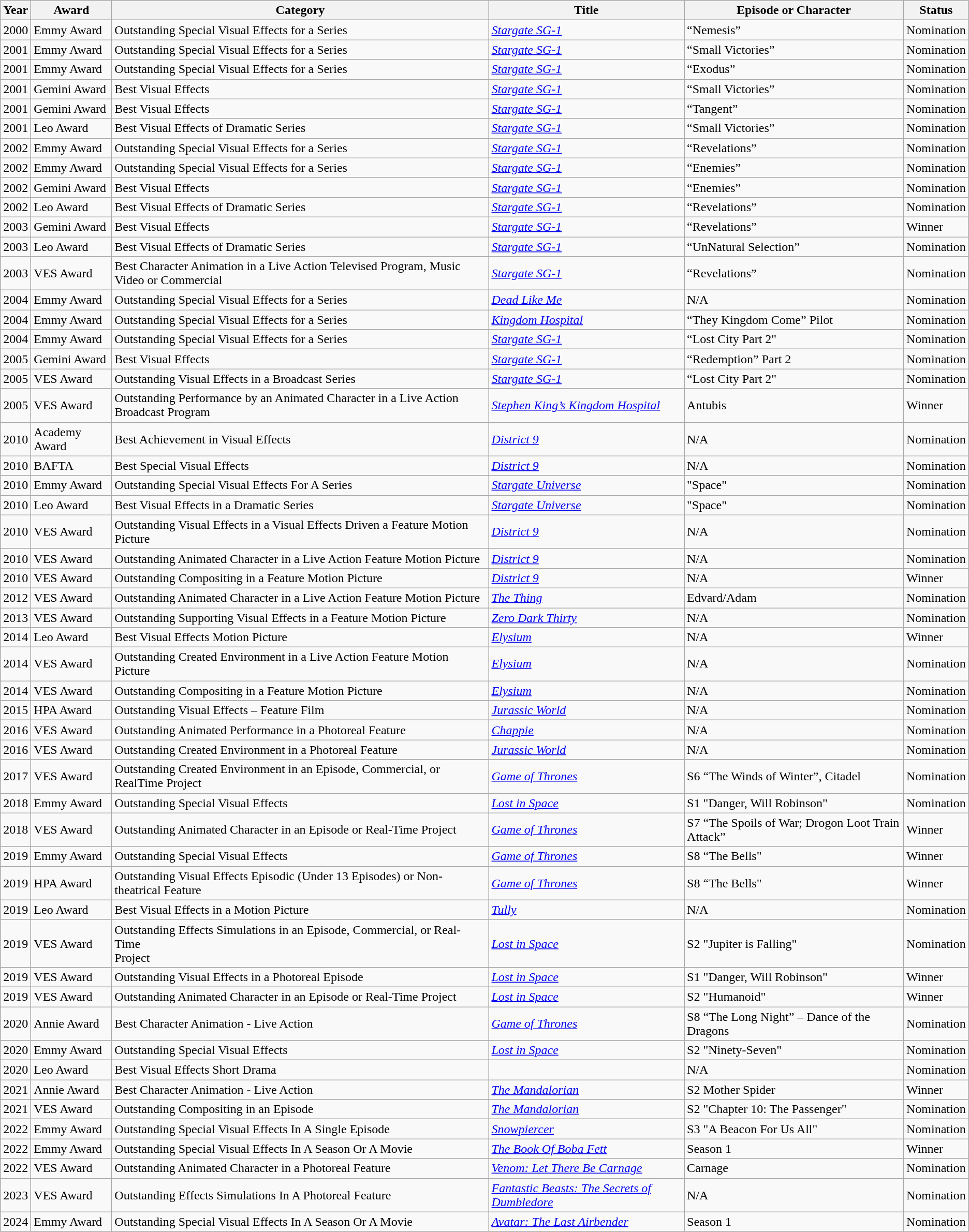<table class="wikitable sortable">
<tr>
<th>Year</th>
<th>Award</th>
<th>Category</th>
<th>Title</th>
<th>Episode or Character</th>
<th>Status</th>
</tr>
<tr>
<td>2000</td>
<td>Emmy Award</td>
<td>Outstanding Special Visual Effects for a Series</td>
<td><em><a href='#'>Stargate SG-1</a></em></td>
<td>“Nemesis”</td>
<td>Nomination</td>
</tr>
<tr>
<td>2001</td>
<td>Emmy Award</td>
<td>Outstanding Special Visual Effects for a Series</td>
<td><em><a href='#'>Stargate SG-1</a></em></td>
<td>“Small Victories”</td>
<td>Nomination</td>
</tr>
<tr>
<td>2001</td>
<td>Emmy Award</td>
<td>Outstanding Special Visual Effects for a Series</td>
<td><em><a href='#'>Stargate SG-1</a></em></td>
<td>“Exodus”</td>
<td>Nomination</td>
</tr>
<tr>
<td>2001</td>
<td>Gemini Award</td>
<td>Best Visual Effects</td>
<td><em><a href='#'>Stargate SG-1</a></em></td>
<td>“Small Victories”</td>
<td>Nomination</td>
</tr>
<tr>
<td>2001</td>
<td>Gemini Award</td>
<td>Best Visual Effects</td>
<td><em><a href='#'>Stargate SG-1</a></em></td>
<td>“Tangent”</td>
<td>Nomination</td>
</tr>
<tr>
<td>2001</td>
<td>Leo Award</td>
<td>Best Visual Effects of Dramatic Series</td>
<td><em><a href='#'>Stargate SG-1</a></em></td>
<td>“Small Victories”</td>
<td>Nomination</td>
</tr>
<tr>
<td>2002</td>
<td>Emmy Award</td>
<td>Outstanding Special Visual Effects for a Series</td>
<td><em><a href='#'>Stargate SG-1</a></em></td>
<td>“Revelations”</td>
<td>Nomination</td>
</tr>
<tr>
<td>2002</td>
<td>Emmy Award</td>
<td>Outstanding Special Visual Effects for a Series</td>
<td><em><a href='#'>Stargate SG-1</a></em></td>
<td>“Enemies”</td>
<td>Nomination</td>
</tr>
<tr>
<td>2002</td>
<td>Gemini Award</td>
<td>Best Visual Effects</td>
<td><em><a href='#'>Stargate SG-1</a></em></td>
<td>“Enemies”</td>
<td>Nomination</td>
</tr>
<tr>
<td>2002</td>
<td>Leo Award</td>
<td>Best Visual Effects of Dramatic Series</td>
<td><em><a href='#'>Stargate SG-1</a></em></td>
<td>“Revelations”</td>
<td>Nomination</td>
</tr>
<tr>
<td>2003</td>
<td>Gemini Award</td>
<td>Best Visual Effects</td>
<td><em><a href='#'>Stargate SG-1</a></em></td>
<td>“Revelations”</td>
<td>Winner</td>
</tr>
<tr>
<td>2003</td>
<td>Leo Award</td>
<td>Best Visual Effects of Dramatic Series</td>
<td><em><a href='#'>Stargate SG-1</a></em></td>
<td>“UnNatural Selection”</td>
<td>Nomination</td>
</tr>
<tr>
<td>2003</td>
<td>VES Award</td>
<td>Best Character Animation in a Live Action Televised Program, Music Video or Commercial</td>
<td><em><a href='#'>Stargate SG-1</a></em></td>
<td>“Revelations”</td>
<td>Nomination</td>
</tr>
<tr>
<td>2004</td>
<td>Emmy Award</td>
<td>Outstanding Special Visual Effects for a Series</td>
<td><em><a href='#'>Dead Like Me</a></em></td>
<td>N/A</td>
<td>Nomination</td>
</tr>
<tr>
<td>2004</td>
<td>Emmy Award</td>
<td>Outstanding Special Visual Effects for a Series</td>
<td><em><a href='#'>Kingdom Hospital</a></em></td>
<td>“They Kingdom Come” Pilot</td>
<td>Nomination</td>
</tr>
<tr>
<td>2004</td>
<td>Emmy Award</td>
<td>Outstanding Special Visual Effects for a Series</td>
<td><em><a href='#'>Stargate SG-1</a></em></td>
<td>“Lost City Part 2"</td>
<td>Nomination</td>
</tr>
<tr>
<td>2005</td>
<td>Gemini Award</td>
<td>Best Visual Effects</td>
<td><em><a href='#'>Stargate SG-1</a></em></td>
<td>“Redemption” Part 2</td>
<td>Nomination</td>
</tr>
<tr>
<td>2005</td>
<td>VES Award</td>
<td>Outstanding Visual Effects in a Broadcast Series</td>
<td><em><a href='#'>Stargate SG-1</a></em></td>
<td>“Lost City Part 2"</td>
<td>Nomination</td>
</tr>
<tr>
<td>2005</td>
<td>VES Award</td>
<td>Outstanding Performance by an Animated Character in a Live Action Broadcast Program</td>
<td><em><a href='#'>Stephen King’s Kingdom Hospital</a></em></td>
<td>Antubis</td>
<td>Winner</td>
</tr>
<tr>
<td>2010</td>
<td>Academy Award</td>
<td>Best Achievement in Visual Effects</td>
<td><em><a href='#'>District 9</a></em></td>
<td>N/A</td>
<td>Nomination</td>
</tr>
<tr>
<td>2010</td>
<td>BAFTA</td>
<td>Best Special Visual Effects</td>
<td><em><a href='#'>District 9</a></em></td>
<td>N/A</td>
<td>Nomination</td>
</tr>
<tr>
<td>2010</td>
<td>Emmy Award</td>
<td>Outstanding Special Visual Effects For A Series</td>
<td><em><a href='#'>Stargate Universe</a></em></td>
<td>"Space"</td>
<td>Nomination</td>
</tr>
<tr>
<td>2010</td>
<td>Leo Award</td>
<td>Best Visual Effects in a Dramatic Series</td>
<td><em><a href='#'>Stargate Universe</a></em></td>
<td>"Space"</td>
<td>Nomination</td>
</tr>
<tr>
<td>2010</td>
<td>VES Award</td>
<td>Outstanding Visual Effects in a Visual Effects Driven a Feature Motion<br>Picture</td>
<td><em><a href='#'>District 9</a></em></td>
<td>N/A</td>
<td>Nomination</td>
</tr>
<tr>
<td>2010</td>
<td>VES Award</td>
<td>Outstanding Animated Character in a Live Action Feature Motion Picture</td>
<td><em><a href='#'>District 9</a></em></td>
<td>N/A</td>
<td>Nomination</td>
</tr>
<tr>
<td>2010</td>
<td>VES Award</td>
<td>Outstanding Compositing in a Feature Motion Picture</td>
<td><em><a href='#'>District 9</a></em></td>
<td>N/A</td>
<td>Winner</td>
</tr>
<tr>
<td>2012</td>
<td>VES Award</td>
<td>Outstanding Animated Character in a Live Action Feature Motion Picture</td>
<td><em><a href='#'>The Thing</a></em></td>
<td>Edvard/Adam</td>
<td>Nomination</td>
</tr>
<tr>
<td>2013</td>
<td>VES Award</td>
<td>Outstanding Supporting Visual Effects in a Feature Motion Picture</td>
<td><em><a href='#'>Zero Dark Thirty</a></em></td>
<td>N/A</td>
<td>Nomination</td>
</tr>
<tr>
<td>2014</td>
<td>Leo Award</td>
<td>Best Visual Effects Motion Picture</td>
<td><em><a href='#'>Elysium</a></em></td>
<td>N/A</td>
<td>Winner</td>
</tr>
<tr>
<td>2014</td>
<td>VES Award</td>
<td>Outstanding Created Environment in a Live Action Feature Motion Picture</td>
<td><em><a href='#'>Elysium</a></em></td>
<td>N/A</td>
<td>Nomination</td>
</tr>
<tr>
<td>2014</td>
<td>VES Award</td>
<td>Outstanding Compositing in a Feature Motion Picture</td>
<td><em><a href='#'>Elysium</a></em></td>
<td>N/A</td>
<td>Nomination</td>
</tr>
<tr>
<td>2015</td>
<td>HPA Award</td>
<td>Outstanding Visual Effects – Feature Film</td>
<td><em><a href='#'>Jurassic World</a></em></td>
<td>N/A</td>
<td>Nomination</td>
</tr>
<tr>
<td>2016</td>
<td>VES Award</td>
<td>Outstanding Animated Performance in a Photoreal Feature</td>
<td><em><a href='#'>Chappie</a></em></td>
<td>N/A</td>
<td>Nomination</td>
</tr>
<tr>
<td>2016</td>
<td>VES Award</td>
<td>Outstanding Created Environment in a Photoreal Feature</td>
<td><em><a href='#'>Jurassic World</a></em></td>
<td>N/A</td>
<td>Nomination</td>
</tr>
<tr>
<td>2017</td>
<td>VES Award</td>
<td>Outstanding Created Environment in an Episode, Commercial, or RealTime Project</td>
<td><em><a href='#'>Game of Thrones</a></em></td>
<td>S6 “The Winds of Winter”, Citadel</td>
<td>Nomination</td>
</tr>
<tr>
<td>2018</td>
<td>Emmy Award</td>
<td>Outstanding Special Visual Effects</td>
<td><em><a href='#'>Lost in Space</a></em></td>
<td>S1 "Danger, Will Robinson"</td>
<td>Nomination</td>
</tr>
<tr>
<td>2018</td>
<td>VES Award</td>
<td>Outstanding Animated Character in an Episode or Real-Time Project</td>
<td><em><a href='#'>Game of Thrones</a></em></td>
<td>S7 “The Spoils of War; Drogon Loot Train Attack”</td>
<td>Winner</td>
</tr>
<tr>
<td>2019</td>
<td>Emmy Award</td>
<td>Outstanding Special Visual Effects</td>
<td><em><a href='#'>Game of Thrones</a></em></td>
<td>S8 “The Bells"</td>
<td>Winner</td>
</tr>
<tr>
<td>2019</td>
<td>HPA Award</td>
<td>Outstanding Visual Effects Episodic (Under 13 Episodes) or Non-theatrical Feature</td>
<td><em><a href='#'>Game of Thrones</a></em></td>
<td>S8 “The Bells"</td>
<td>Winner</td>
</tr>
<tr>
<td>2019</td>
<td>Leo Award</td>
<td>Best Visual Effects in a Motion Picture</td>
<td><em><a href='#'>Tully</a></em></td>
<td>N/A</td>
<td>Nomination</td>
</tr>
<tr>
<td>2019</td>
<td>VES Award</td>
<td>Outstanding Effects Simulations in an Episode, Commercial, or Real-Time<br>Project</td>
<td><em><a href='#'>Lost in Space</a></em></td>
<td>S2 "Jupiter is Falling"</td>
<td>Nomination</td>
</tr>
<tr>
<td>2019</td>
<td>VES Award</td>
<td>Outstanding Visual Effects in a Photoreal Episode</td>
<td><em><a href='#'>Lost in Space</a></em></td>
<td>S1 "Danger, Will Robinson"</td>
<td>Winner</td>
</tr>
<tr>
<td>2019</td>
<td>VES Award</td>
<td>Outstanding Animated Character in an Episode or Real-Time Project</td>
<td><em><a href='#'>Lost in Space</a></em></td>
<td>S2 "Humanoid"</td>
<td>Winner</td>
</tr>
<tr>
<td>2020</td>
<td>Annie Award</td>
<td>Best Character Animation - Live Action</td>
<td><em><a href='#'>Game of Thrones</a></em></td>
<td>S8 “The Long Night” – Dance of the Dragons</td>
<td>Nomination</td>
</tr>
<tr>
<td>2020</td>
<td>Emmy Award</td>
<td>Outstanding Special Visual Effects</td>
<td><em><a href='#'>Lost in Space</a></em></td>
<td>S2 "Ninety-Seven"</td>
<td>Nomination</td>
</tr>
<tr>
<td>2020</td>
<td>Leo Award</td>
<td>Best Visual Effects Short Drama</td>
<td><em></em></td>
<td>N/A</td>
<td>Nomination</td>
</tr>
<tr>
<td>2021</td>
<td>Annie Award</td>
<td>Best Character Animation - Live Action</td>
<td><em><a href='#'>The Mandalorian</a></em></td>
<td>S2 Mother Spider</td>
<td>Winner</td>
</tr>
<tr>
<td>2021</td>
<td>VES Award</td>
<td>Outstanding Compositing in an Episode</td>
<td><em><a href='#'>The Mandalorian</a></em></td>
<td>S2 "Chapter 10: The Passenger"</td>
<td>Nomination</td>
</tr>
<tr>
<td>2022</td>
<td>Emmy Award</td>
<td>Outstanding Special Visual Effects In A Single Episode</td>
<td><em><a href='#'>Snowpiercer</a></em></td>
<td>S3 "A Beacon For Us All"</td>
<td>Nomination</td>
</tr>
<tr>
<td>2022</td>
<td>Emmy Award</td>
<td>Outstanding Special Visual Effects In A Season Or A Movie</td>
<td><em><a href='#'>The Book Of Boba Fett</a></em></td>
<td>Season 1</td>
<td>Winner</td>
</tr>
<tr>
<td>2022</td>
<td>VES Award</td>
<td>Outstanding Animated Character in a Photoreal Feature</td>
<td><em><a href='#'>Venom: Let There Be Carnage</a></em></td>
<td>Carnage</td>
<td>Nomination</td>
</tr>
<tr>
<td>2023</td>
<td>VES Award</td>
<td>Outstanding Effects Simulations In A Photoreal Feature</td>
<td><em><a href='#'>Fantastic Beasts: The Secrets of Dumbledore</a></em></td>
<td>N/A</td>
<td>Nomination</td>
</tr>
<tr>
<td>2024</td>
<td>Emmy Award</td>
<td>Outstanding Special Visual Effects In A Season Or A Movie</td>
<td><em><a href='#'>Avatar: The Last Airbender</a></em></td>
<td>Season 1</td>
<td>Nomination</td>
</tr>
</table>
